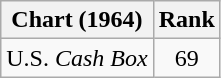<table class="wikitable">
<tr>
<th>Chart (1964)</th>
<th style="text-align:center;">Rank</th>
</tr>
<tr>
<td>U.S. <em>Cash Box</em> </td>
<td style="text-align:center;">69</td>
</tr>
</table>
